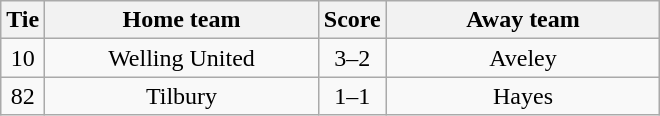<table class="wikitable" style="text-align:center;">
<tr>
<th width=20>Tie</th>
<th width=175>Home team</th>
<th width=20>Score</th>
<th width=175>Away team</th>
</tr>
<tr>
<td>10</td>
<td>Welling United</td>
<td>3–2</td>
<td>Aveley</td>
</tr>
<tr>
<td>82</td>
<td>Tilbury</td>
<td>1–1</td>
<td>Hayes</td>
</tr>
</table>
